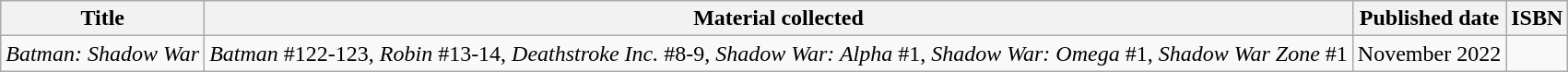<table class="wikitable">
<tr>
<th>Title</th>
<th>Material collected</th>
<th>Published date</th>
<th>ISBN</th>
</tr>
<tr>
<td><em>Batman: Shadow War</em></td>
<td><em>Batman</em> #122-123, <em>Robin</em> #13-14, <em>Deathstroke Inc.</em> #8-9, <em>Shadow War: Alpha</em> #1, <em>Shadow War: Omega</em> #1, <em>Shadow War Zone</em> #1</td>
<td>November 2022</td>
<td></td>
</tr>
</table>
